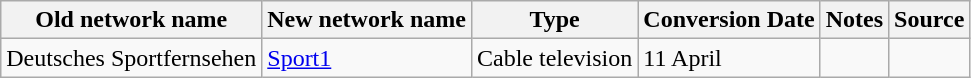<table class="wikitable">
<tr>
<th>Old network name</th>
<th>New network name</th>
<th>Type</th>
<th>Conversion Date</th>
<th>Notes</th>
<th>Source</th>
</tr>
<tr>
<td>Deutsches Sportfernsehen</td>
<td><a href='#'>Sport1</a></td>
<td>Cable television</td>
<td>11 April</td>
<td></td>
<td></td>
</tr>
</table>
